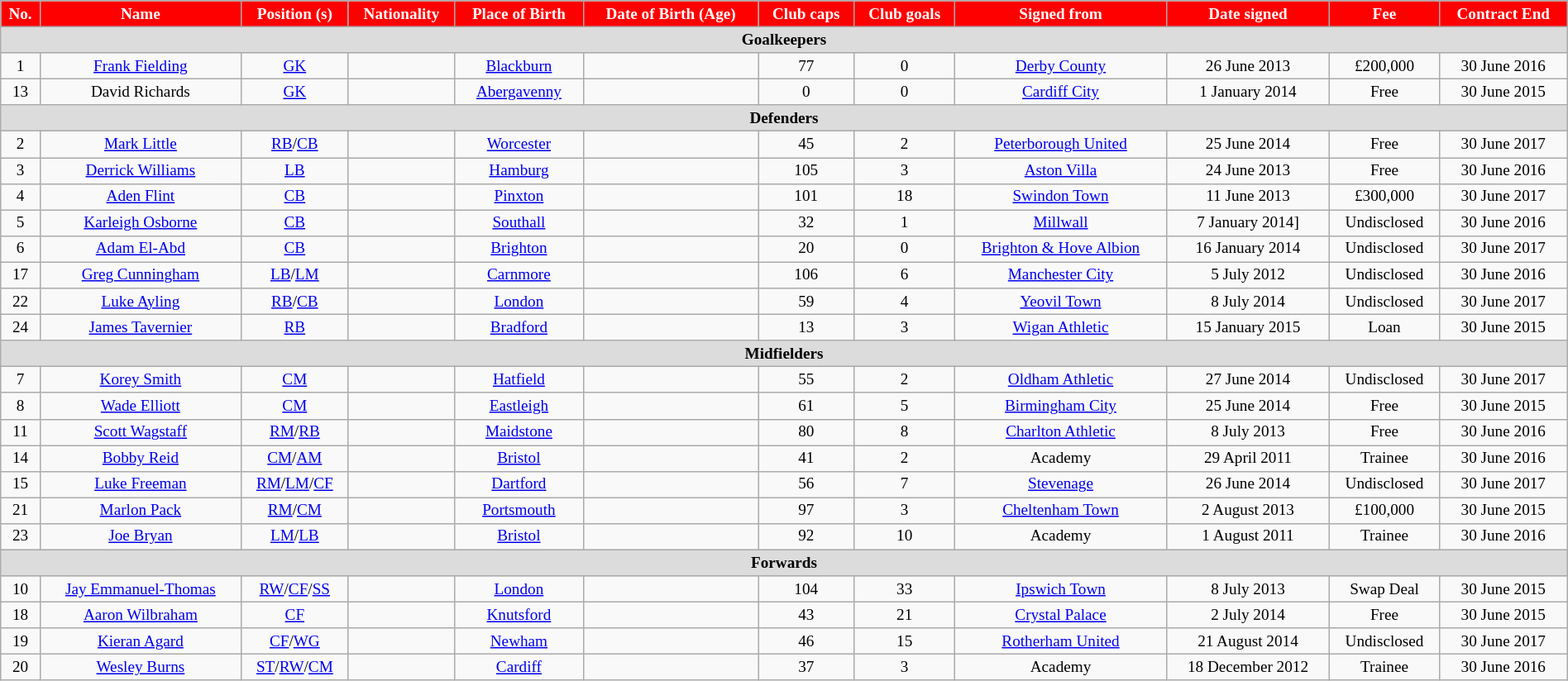<table class="wikitable" style="text-align:center; font-size:80%; width:100%;">
<tr>
<th style="background:#f00; color:white; text-align:center;">No.</th>
<th style="background:#f00; color:white; text-align:center;">Name</th>
<th style="background:#f00; color:white; text-align:center;">Position (s)</th>
<th style="background:#f00; color:white; text-align:center;">Nationality</th>
<th style="background:#f00; color:white; text-align:center;">Place of Birth</th>
<th style="background:#f00; color:white; text-align:center;">Date of Birth (Age)</th>
<th style="background:#f00; color:white; text-align:center;">Club caps</th>
<th style="background:#f00; color:white; text-align:center;">Club goals</th>
<th style="background:#f00; color:white; text-align:center;">Signed from</th>
<th style="background:#f00; color:white; text-align:center;">Date signed</th>
<th style="background:#f00; color:white; text-align:center;">Fee</th>
<th style="background:#f00; color:white; text-align:center;">Contract End</th>
</tr>
<tr>
<th colspan=14 style="background:#dcdcdc; text-align:center;">Goalkeepers</th>
</tr>
<tr>
<td>1</td>
<td><a href='#'>Frank Fielding</a></td>
<td><a href='#'>GK</a></td>
<td></td>
<td><a href='#'>Blackburn</a> </td>
<td></td>
<td>77</td>
<td>0</td>
<td><a href='#'>Derby County</a></td>
<td>26 June 2013</td>
<td>£200,000</td>
<td>30 June 2016</td>
</tr>
<tr>
<td>13</td>
<td>David Richards</td>
<td><a href='#'>GK</a></td>
<td></td>
<td><a href='#'>Abergavenny</a> </td>
<td></td>
<td>0</td>
<td>0</td>
<td><a href='#'>Cardiff City</a></td>
<td>1 January 2014</td>
<td>Free</td>
<td>30 June 2015</td>
</tr>
<tr>
<th colspan=14 style="background:#dcdcdc; text-align:center;">Defenders</th>
</tr>
<tr>
<td>2</td>
<td><a href='#'>Mark Little</a></td>
<td><a href='#'>RB</a>/<a href='#'>CB</a></td>
<td></td>
<td><a href='#'>Worcester</a> </td>
<td></td>
<td>45</td>
<td>2</td>
<td><a href='#'>Peterborough United</a></td>
<td>25 June 2014</td>
<td>Free</td>
<td>30 June 2017</td>
</tr>
<tr>
<td>3</td>
<td><a href='#'>Derrick Williams</a></td>
<td><a href='#'>LB</a></td>
<td></td>
<td><a href='#'>Hamburg</a> </td>
<td></td>
<td>105</td>
<td>3</td>
<td><a href='#'>Aston Villa</a></td>
<td>24 June 2013</td>
<td>Free</td>
<td>30 June 2016</td>
</tr>
<tr>
<td>4</td>
<td><a href='#'>Aden Flint</a></td>
<td><a href='#'>CB</a></td>
<td></td>
<td><a href='#'>Pinxton</a></td>
<td></td>
<td>101</td>
<td>18</td>
<td><a href='#'>Swindon Town</a></td>
<td>11 June 2013</td>
<td>£300,000</td>
<td>30 June 2017</td>
</tr>
<tr>
<td>5</td>
<td><a href='#'>Karleigh Osborne</a></td>
<td><a href='#'>CB</a></td>
<td></td>
<td><a href='#'>Southall</a></td>
<td></td>
<td>32</td>
<td>1</td>
<td><a href='#'>Millwall</a></td>
<td>7 January 2014]</td>
<td>Undisclosed</td>
<td>30 June 2016</td>
</tr>
<tr>
<td>6</td>
<td><a href='#'>Adam El-Abd</a></td>
<td><a href='#'>CB</a></td>
<td></td>
<td><a href='#'>Brighton</a> </td>
<td></td>
<td>20</td>
<td>0</td>
<td><a href='#'>Brighton & Hove Albion</a></td>
<td>16 January 2014</td>
<td>Undisclosed</td>
<td>30 June 2017</td>
</tr>
<tr>
<td>17</td>
<td><a href='#'>Greg Cunningham</a></td>
<td><a href='#'>LB</a>/<a href='#'>LM</a></td>
<td></td>
<td><a href='#'>Carnmore</a></td>
<td></td>
<td>106</td>
<td>6</td>
<td><a href='#'>Manchester City</a></td>
<td>5 July 2012</td>
<td>Undisclosed</td>
<td>30 June 2016</td>
</tr>
<tr>
<td>22</td>
<td><a href='#'>Luke Ayling</a></td>
<td><a href='#'>RB</a>/<a href='#'>CB</a></td>
<td></td>
<td><a href='#'>London</a> </td>
<td></td>
<td>59</td>
<td>4</td>
<td><a href='#'>Yeovil Town</a></td>
<td>8 July 2014</td>
<td>Undisclosed</td>
<td>30 June 2017</td>
</tr>
<tr>
<td>24</td>
<td><a href='#'>James Tavernier</a></td>
<td><a href='#'>RB</a></td>
<td></td>
<td><a href='#'>Bradford</a> </td>
<td></td>
<td>13</td>
<td>3</td>
<td><a href='#'>Wigan Athletic</a></td>
<td>15 January 2015</td>
<td>Loan</td>
<td>30 June 2015</td>
</tr>
<tr>
<th colspan=14 style="background:#dcdcdc; text-align:center;">Midfielders</th>
</tr>
<tr>
<td>7</td>
<td><a href='#'>Korey Smith</a></td>
<td><a href='#'>CM</a></td>
<td></td>
<td><a href='#'>Hatfield</a> </td>
<td></td>
<td>55</td>
<td>2</td>
<td><a href='#'>Oldham Athletic</a></td>
<td>27 June 2014</td>
<td>Undisclosed</td>
<td>30 June 2017</td>
</tr>
<tr>
<td>8</td>
<td><a href='#'>Wade Elliott</a></td>
<td><a href='#'>CM</a></td>
<td></td>
<td><a href='#'>Eastleigh</a> </td>
<td></td>
<td>61</td>
<td>5</td>
<td><a href='#'>Birmingham City</a></td>
<td>25 June 2014</td>
<td>Free</td>
<td>30 June 2015</td>
</tr>
<tr>
<td>11</td>
<td><a href='#'>Scott Wagstaff</a></td>
<td><a href='#'>RM</a>/<a href='#'>RB</a></td>
<td></td>
<td><a href='#'>Maidstone</a> </td>
<td></td>
<td>80</td>
<td>8</td>
<td><a href='#'>Charlton Athletic</a></td>
<td>8 July 2013</td>
<td>Free</td>
<td>30 June 2016</td>
</tr>
<tr>
<td>14</td>
<td><a href='#'>Bobby Reid</a></td>
<td><a href='#'>CM</a>/<a href='#'>AM</a></td>
<td></td>
<td><a href='#'>Bristol</a> </td>
<td></td>
<td>41</td>
<td>2</td>
<td>Academy</td>
<td>29 April 2011</td>
<td>Trainee</td>
<td>30 June 2016</td>
</tr>
<tr>
<td>15</td>
<td><a href='#'>Luke Freeman</a></td>
<td><a href='#'>RM</a>/<a href='#'>LM</a>/<a href='#'>CF</a></td>
<td></td>
<td><a href='#'>Dartford</a> </td>
<td></td>
<td>56</td>
<td>7</td>
<td><a href='#'>Stevenage</a></td>
<td>26 June 2014</td>
<td>Undisclosed</td>
<td>30 June 2017</td>
</tr>
<tr>
<td>21</td>
<td><a href='#'>Marlon Pack</a></td>
<td><a href='#'>RM</a>/<a href='#'>CM</a></td>
<td></td>
<td><a href='#'>Portsmouth</a> </td>
<td></td>
<td>97</td>
<td>3</td>
<td><a href='#'>Cheltenham Town</a></td>
<td>2 August 2013</td>
<td>£100,000</td>
<td>30 June 2015</td>
</tr>
<tr>
<td>23</td>
<td><a href='#'>Joe Bryan</a></td>
<td><a href='#'>LM</a>/<a href='#'>LB</a></td>
<td></td>
<td><a href='#'>Bristol</a> </td>
<td></td>
<td>92</td>
<td>10</td>
<td>Academy</td>
<td>1 August 2011</td>
<td>Trainee</td>
<td>30 June 2016</td>
</tr>
<tr>
<th colspan=14 style="background:#dcdcdc; text-align:center;">Forwards</th>
</tr>
<tr>
<td>10</td>
<td><a href='#'>Jay Emmanuel-Thomas</a></td>
<td><a href='#'>RW</a>/<a href='#'>CF</a>/<a href='#'>SS</a></td>
<td></td>
<td><a href='#'>London</a> </td>
<td></td>
<td>104</td>
<td>33</td>
<td><a href='#'>Ipswich Town</a></td>
<td>8 July 2013</td>
<td>Swap Deal</td>
<td>30 June 2015</td>
</tr>
<tr>
<td>18</td>
<td><a href='#'>Aaron Wilbraham</a></td>
<td><a href='#'>CF</a></td>
<td></td>
<td><a href='#'>Knutsford</a> </td>
<td></td>
<td>43</td>
<td>21</td>
<td><a href='#'>Crystal Palace</a></td>
<td>2 July 2014</td>
<td>Free</td>
<td>30 June 2015</td>
</tr>
<tr>
<td>19</td>
<td><a href='#'>Kieran Agard</a></td>
<td><a href='#'>CF</a>/<a href='#'>WG</a></td>
<td></td>
<td><a href='#'>Newham</a> </td>
<td></td>
<td>46</td>
<td>15</td>
<td><a href='#'>Rotherham United</a></td>
<td>21 August 2014</td>
<td>Undisclosed</td>
<td>30 June 2017</td>
</tr>
<tr>
<td>20</td>
<td><a href='#'>Wesley Burns</a></td>
<td><a href='#'>ST</a>/<a href='#'>RW</a>/<a href='#'>CM</a></td>
<td></td>
<td><a href='#'>Cardiff</a> </td>
<td></td>
<td>37</td>
<td>3</td>
<td>Academy</td>
<td>18 December 2012</td>
<td>Trainee</td>
<td>30 June 2016</td>
</tr>
</table>
